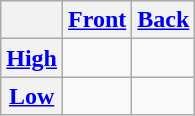<table class="wikitable" style="text-align: center;">
<tr>
<th></th>
<th><a href='#'>Front</a></th>
<th><a href='#'>Back</a></th>
</tr>
<tr>
<th><a href='#'>High</a></th>
<td></td>
<td></td>
</tr>
<tr>
<th><a href='#'>Low</a></th>
<td></td>
<td></td>
</tr>
</table>
